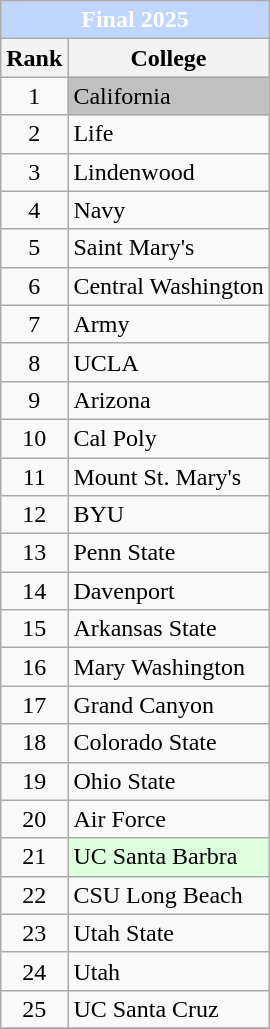<table class="wikitable sortable collapsible collapsed">
<tr>
<th colspan=2 style="background:#BFD7FF; color:white;">Final 2025</th>
</tr>
<tr>
<th>Rank</th>
<th>College</th>
</tr>
<tr>
<td align="center ">1</td>
<td style="background:silver">California</td>
</tr>
<tr>
<td align="center ">2</td>
<td>Life</td>
</tr>
<tr>
<td align="center ">3</td>
<td>Lindenwood</td>
</tr>
<tr>
<td align="center ">4</td>
<td>Navy</td>
</tr>
<tr>
<td align="center ">5</td>
<td>Saint Mary's</td>
</tr>
<tr>
<td align="center ">6</td>
<td>Central Washington</td>
</tr>
<tr>
<td align="center ">7</td>
<td>Army</td>
</tr>
<tr>
<td align="center ">8</td>
<td>UCLA</td>
</tr>
<tr>
<td align="center ">9</td>
<td>Arizona</td>
</tr>
<tr>
<td align="center ">10</td>
<td>Cal Poly</td>
</tr>
<tr>
<td align="center ">11</td>
<td>Mount St. Mary's</td>
</tr>
<tr>
<td align="center ">12</td>
<td>BYU</td>
</tr>
<tr>
<td align="center ">13</td>
<td>Penn State</td>
</tr>
<tr>
<td align="center ">14</td>
<td>Davenport</td>
</tr>
<tr>
<td align="center ">15</td>
<td>Arkansas State</td>
</tr>
<tr>
<td align="center ">16</td>
<td>Mary Washington</td>
</tr>
<tr>
<td align="center ">17</td>
<td>Grand Canyon</td>
</tr>
<tr>
<td align="center ">18</td>
<td>Colorado State</td>
</tr>
<tr>
<td align="center ">19</td>
<td>Ohio State</td>
</tr>
<tr>
<td align="center ">20</td>
<td>Air Force</td>
</tr>
<tr>
<td align="center ">21</td>
<td style="background:#dfd;">UC Santa Barbra</td>
</tr>
<tr>
<td align="center ">22</td>
<td>CSU Long Beach</td>
</tr>
<tr>
<td align="center ">23</td>
<td>Utah State</td>
</tr>
<tr>
<td align="center ">24</td>
<td>Utah</td>
</tr>
<tr>
<td align="center ">25</td>
<td>UC Santa Cruz</td>
</tr>
<tr>
</tr>
</table>
